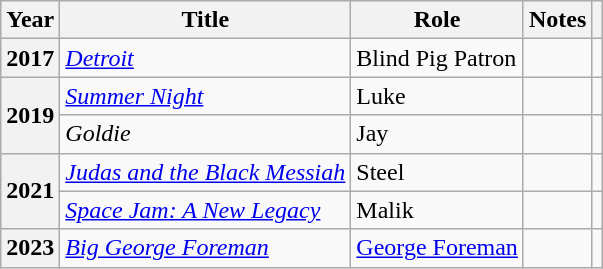<table class="wikitable sortable plainrowheaders">
<tr>
<th scope="col">Year</th>
<th scope="col">Title</th>
<th scope="col">Role</th>
<th scope="col" class="unsortable">Notes</th>
<th scope="col" class="unsortable"></th>
</tr>
<tr>
<th scope="row">2017</th>
<td scope="row"><em><a href='#'>Detroit</a></em></td>
<td>Blind Pig Patron</td>
<td></td>
<td style="text-align:center;"></td>
</tr>
<tr>
<th scope="row" rowspan="2">2019</th>
<td scope="row"><em><a href='#'>Summer Night</a></em></td>
<td scope="row">Luke</td>
<td></td>
<td style="text-align:center;"></td>
</tr>
<tr>
<td scope="row"><em>Goldie </em></td>
<td>Jay</td>
<td></td>
<td style="text-align:center;"></td>
</tr>
<tr>
<th scope="row" rowspan="2">2021</th>
<td scope="row"><em><a href='#'>Judas and the Black Messiah</a></em></td>
<td>Steel</td>
<td></td>
<td style="text-align:center;"></td>
</tr>
<tr>
<td scope="row"><em><a href='#'>Space Jam: A New Legacy</a></em></td>
<td>Malik</td>
<td></td>
<td style="text-align:center;"></td>
</tr>
<tr>
<th scope="row">2023</th>
<td scope="row"><em><a href='#'>Big George Foreman</a></em></td>
<td><a href='#'>George Foreman</a></td>
<td></td>
<td style="text-align:center;"></td>
</tr>
</table>
